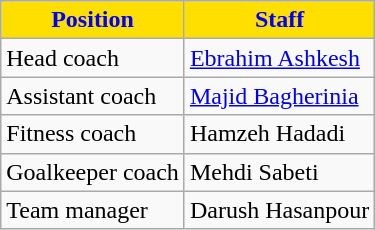<table class="wikitable">
<tr>
<th style="color:blue; background:#FFDF00;">Position</th>
<th style="color:blue; background:#FFDF00;">Staff</th>
</tr>
<tr>
<td>Head coach</td>
<td> <a href='#'>Ebrahim Ashkesh</a></td>
</tr>
<tr>
<td>Assistant coach</td>
<td> <a href='#'>Majid Bagherinia</a></td>
</tr>
<tr>
<td>Fitness coach</td>
<td> Hamzeh Hadadi</td>
</tr>
<tr>
<td>Goalkeeper coach</td>
<td> Mehdi Sabeti</td>
</tr>
<tr>
<td>Team manager</td>
<td> Darush Hasanpour</td>
</tr>
</table>
